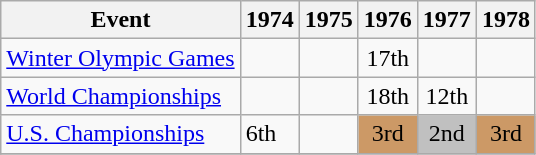<table class="wikitable">
<tr>
<th>Event</th>
<th>1974</th>
<th>1975</th>
<th>1976</th>
<th>1977</th>
<th>1978</th>
</tr>
<tr>
<td><a href='#'>Winter Olympic Games</a></td>
<td></td>
<td></td>
<td align="center">17th</td>
<td></td>
<td></td>
</tr>
<tr>
<td><a href='#'>World Championships</a></td>
<td></td>
<td></td>
<td align="center">18th</td>
<td align="center">12th</td>
<td></td>
</tr>
<tr>
<td><a href='#'>U.S. Championships</a></td>
<td>6th</td>
<td></td>
<td align="center" bgcolor="#cc9966">3rd</td>
<td align="center" bgcolor="silver">2nd</td>
<td align="center" bgcolor="#cc9966">3rd</td>
</tr>
<tr>
</tr>
</table>
